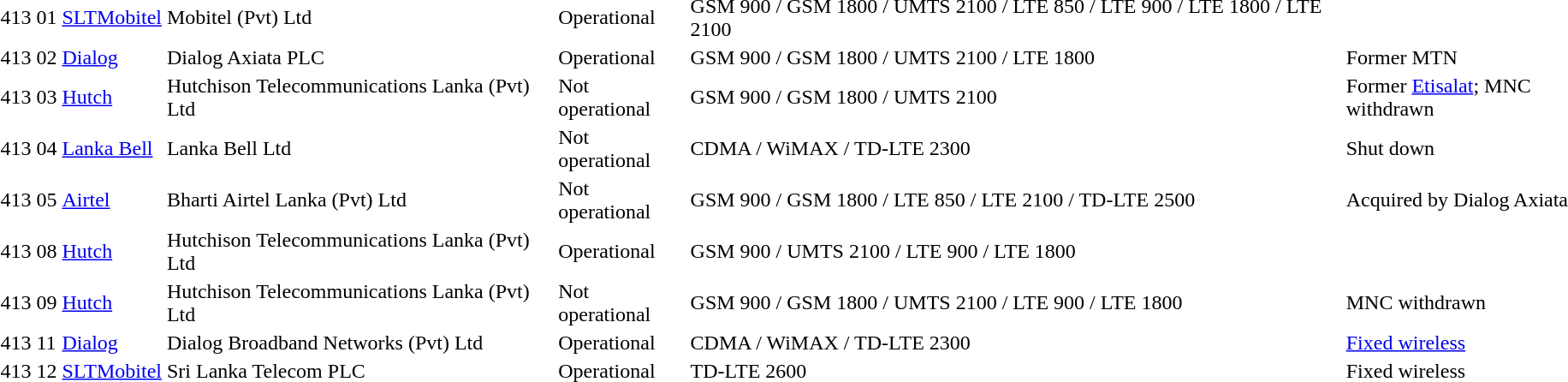<table>
<tr>
<td>413</td>
<td>01</td>
<td><a href='#'>SLTMobitel</a></td>
<td>Mobitel (Pvt) Ltd</td>
<td>Operational</td>
<td>GSM 900 / GSM 1800 / UMTS 2100 / LTE 850 / LTE 900 / LTE 1800 / LTE 2100</td>
<td></td>
</tr>
<tr>
<td>413</td>
<td>02</td>
<td><a href='#'>Dialog</a></td>
<td>Dialog Axiata PLC</td>
<td>Operational</td>
<td>GSM 900 / GSM 1800 / UMTS 2100 / LTE 1800</td>
<td>Former MTN</td>
</tr>
<tr>
<td>413</td>
<td>03</td>
<td><a href='#'>Hutch</a></td>
<td>Hutchison Telecommunications Lanka (Pvt) Ltd</td>
<td>Not operational</td>
<td>GSM 900 / GSM 1800 / UMTS 2100</td>
<td>Former <a href='#'>Etisalat</a>; MNC withdrawn</td>
</tr>
<tr>
<td>413</td>
<td>04</td>
<td><a href='#'>Lanka Bell</a></td>
<td>Lanka Bell Ltd</td>
<td>Not operational</td>
<td>CDMA / WiMAX / TD-LTE 2300</td>
<td> Shut down</td>
</tr>
<tr>
<td>413</td>
<td>05</td>
<td><a href='#'>Airtel</a></td>
<td>Bharti Airtel Lanka (Pvt) Ltd</td>
<td>Not operational</td>
<td>GSM 900 / GSM 1800 / LTE 850 / LTE 2100 / TD-LTE 2500</td>
<td>Acquired by Dialog Axiata</td>
</tr>
<tr>
<td>413</td>
<td>08</td>
<td><a href='#'>Hutch</a></td>
<td>Hutchison Telecommunications Lanka (Pvt) Ltd</td>
<td>Operational</td>
<td>GSM 900 / UMTS 2100 / LTE 900 / LTE 1800</td>
<td></td>
</tr>
<tr>
<td>413</td>
<td>09</td>
<td><a href='#'>Hutch</a></td>
<td>Hutchison Telecommunications Lanka (Pvt) Ltd</td>
<td>Not operational</td>
<td>GSM 900 / GSM 1800 / UMTS 2100 / LTE 900 / LTE 1800</td>
<td> MNC withdrawn</td>
</tr>
<tr>
<td>413</td>
<td>11</td>
<td><a href='#'>Dialog</a></td>
<td>Dialog Broadband Networks (Pvt) Ltd</td>
<td>Operational</td>
<td>CDMA / WiMAX / TD-LTE 2300</td>
<td><a href='#'>Fixed wireless</a></td>
</tr>
<tr>
<td>413</td>
<td>12</td>
<td><a href='#'>SLTMobitel</a></td>
<td>Sri Lanka Telecom PLC</td>
<td>Operational</td>
<td>TD-LTE 2600</td>
<td>Fixed wireless</td>
</tr>
</table>
